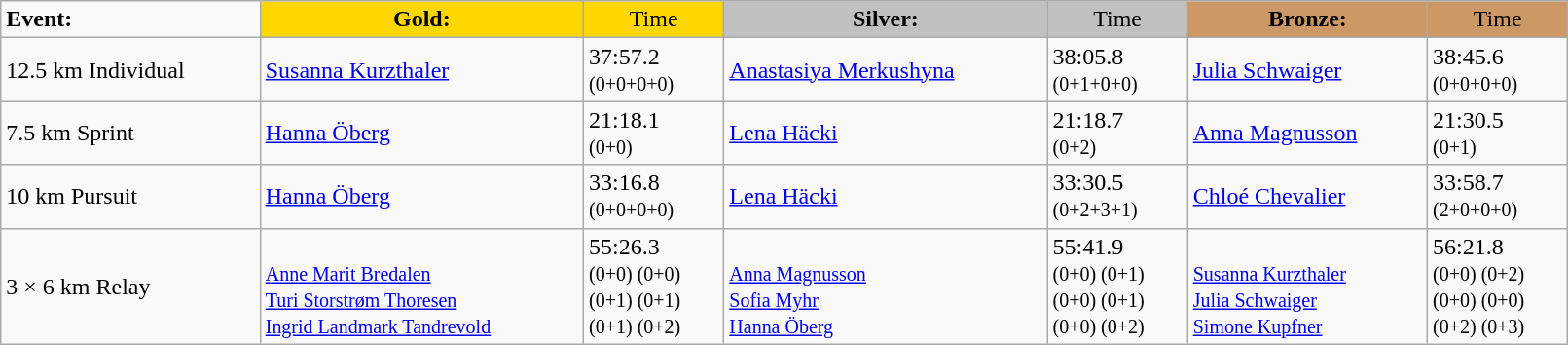<table class="wikitable" width=85%>
<tr>
<td><strong>Event:</strong></td>
<td style="text-align:center;background-color:gold;"><strong>Gold:</strong></td>
<td style="text-align:center;background-color:gold;">Time</td>
<td style="text-align:center;background-color:silver;"><strong>Silver:</strong></td>
<td style="text-align:center;background-color:silver;">Time</td>
<td style="text-align:center;background-color:#CC9966;"><strong>Bronze:</strong></td>
<td style="text-align:center;background-color:#CC9966;">Time</td>
</tr>
<tr>
<td>12.5 km Individual<br><em></em></td>
<td><a href='#'>Susanna Kurzthaler</a><br><small></small></td>
<td>37:57.2<br><small>(0+0+0+0)</small></td>
<td><a href='#'>Anastasiya Merkushyna</a><br><small></small></td>
<td>38:05.8<br><small>(0+1+0+0)</small></td>
<td><a href='#'>Julia Schwaiger</a><br><small></small></td>
<td>38:45.6<br><small>(0+0+0+0)</small></td>
</tr>
<tr>
<td>7.5 km Sprint<br><em></em></td>
<td><a href='#'>Hanna Öberg</a><br><small></small></td>
<td>21:18.1<br><small>(0+0)</small></td>
<td><a href='#'>Lena Häcki</a><br><small></small></td>
<td>21:18.7<br><small>(0+2)</small></td>
<td><a href='#'>Anna Magnusson</a><br><small></small></td>
<td>21:30.5<br><small>(0+1)</small></td>
</tr>
<tr>
<td>10 km Pursuit<br><em></em></td>
<td><a href='#'>Hanna Öberg</a><br><small></small></td>
<td>33:16.8<br><small>(0+0+0+0)</small></td>
<td><a href='#'>Lena Häcki</a><br><small></small></td>
<td>33:30.5<br><small>(0+2+3+1)</small></td>
<td><a href='#'>Chloé Chevalier</a><br><small></small></td>
<td>33:58.7<br><small>(2+0+0+0)</small></td>
</tr>
<tr>
<td>3 × 6 km Relay<br><em></em></td>
<td>  <br><small><a href='#'>Anne Marit Bredalen</a><br><a href='#'>Turi Storstrøm Thoresen</a><br><a href='#'>Ingrid Landmark Tandrevold</a></small></td>
<td>55:26.3<br><small>(0+0) (0+0)<br>(0+1) (0+1)<br>(0+1) (0+2)</small></td>
<td>  <br><small><a href='#'>Anna Magnusson</a><br><a href='#'>Sofia Myhr</a><br><a href='#'>Hanna Öberg</a></small></td>
<td>55:41.9<br><small>(0+0) (0+1)<br>(0+0) (0+1)<br>(0+0) (0+2)</small></td>
<td>  <br><small><a href='#'>Susanna Kurzthaler</a><br><a href='#'>Julia Schwaiger</a><br><a href='#'>Simone Kupfner</a></small></td>
<td>56:21.8<br><small>(0+0) (0+2)<br>(0+0) (0+0)<br>(0+2) (0+3)</small></td>
</tr>
</table>
